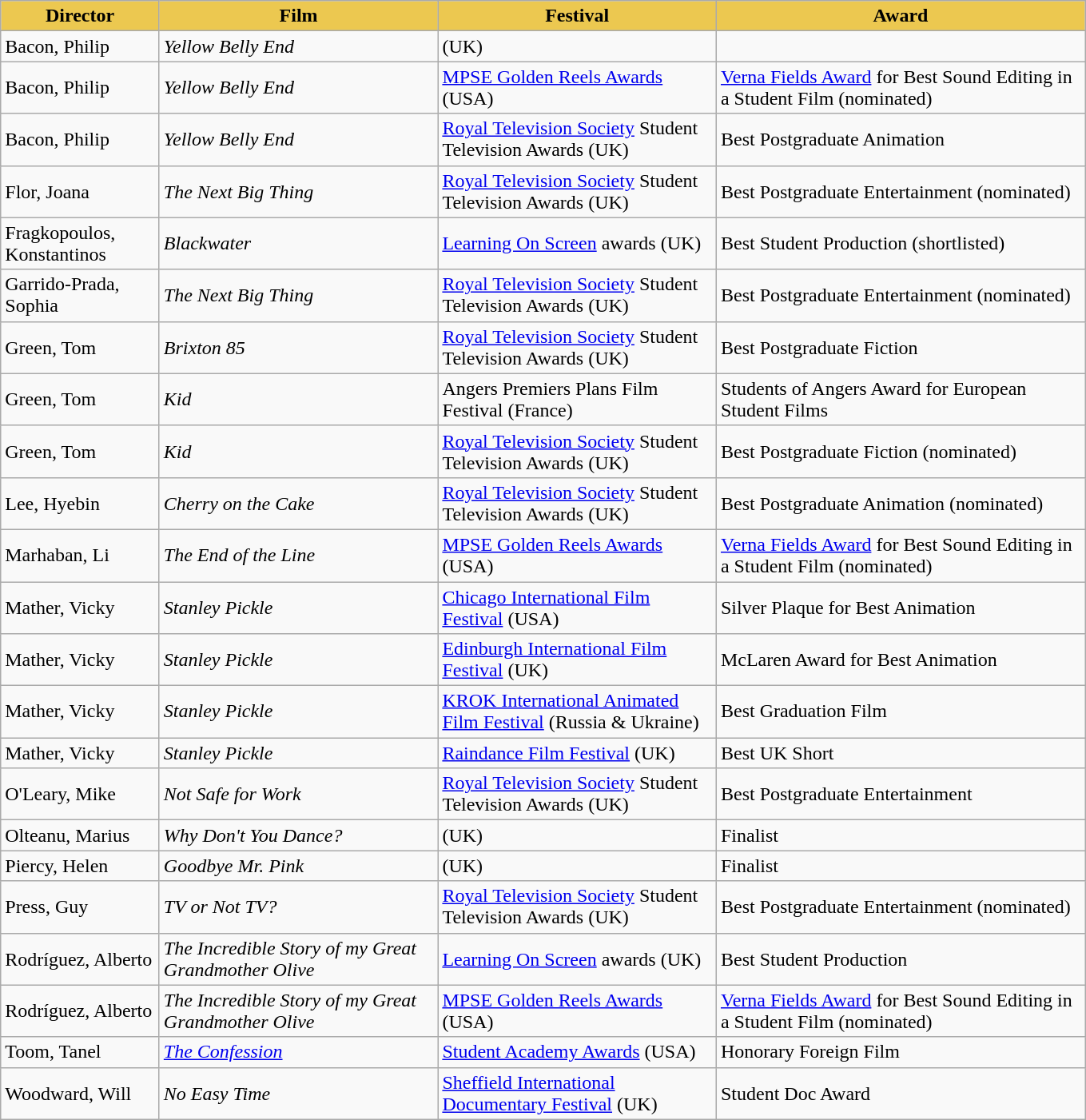<table class="wikitable sortable">
<tr>
<th style="width: 125px; background: #ecc850;">Director</th>
<th style="width: 225px; background: #ecc850;">Film</th>
<th style="width: 225px; background: #ecc850;">Festival</th>
<th style="width: 300px; background: #ecc850;">Award</th>
</tr>
<tr>
<td>Bacon, Philip</td>
<td><em>Yellow Belly End</em></td>
<td> (UK)</td>
<td></td>
</tr>
<tr>
<td>Bacon, Philip</td>
<td><em>Yellow Belly End</em></td>
<td><a href='#'>MPSE Golden Reels Awards</a> (USA)</td>
<td><a href='#'>Verna Fields Award</a> for Best Sound Editing in a Student Film (nominated)</td>
</tr>
<tr>
<td>Bacon, Philip</td>
<td><em>Yellow Belly End</em></td>
<td><a href='#'>Royal Television Society</a> Student Television Awards (UK)</td>
<td>Best Postgraduate Animation</td>
</tr>
<tr>
<td>Flor, Joana</td>
<td><em>The Next Big Thing</em></td>
<td><a href='#'>Royal Television Society</a> Student Television Awards (UK)</td>
<td>Best Postgraduate Entertainment (nominated)</td>
</tr>
<tr>
<td>Fragkopoulos, Konstantinos</td>
<td><em>Blackwater</em></td>
<td><a href='#'>Learning On Screen</a> awards (UK)</td>
<td>Best Student Production (shortlisted)</td>
</tr>
<tr>
<td>Garrido-Prada, Sophia</td>
<td><em>The Next Big Thing</em></td>
<td><a href='#'>Royal Television Society</a> Student Television Awards (UK)</td>
<td>Best Postgraduate Entertainment (nominated)</td>
</tr>
<tr>
<td>Green, Tom</td>
<td><em>Brixton 85</em></td>
<td><a href='#'>Royal Television Society</a> Student Television Awards (UK)</td>
<td>Best Postgraduate Fiction</td>
</tr>
<tr>
<td>Green, Tom</td>
<td><em>Kid</em></td>
<td>Angers Premiers Plans Film Festival (France)</td>
<td>Students of Angers Award for European Student Films</td>
</tr>
<tr>
<td>Green, Tom</td>
<td><em>Kid</em></td>
<td><a href='#'>Royal Television Society</a> Student Television Awards (UK)</td>
<td>Best Postgraduate Fiction (nominated)</td>
</tr>
<tr>
<td>Lee, Hyebin</td>
<td><em>Cherry on the Cake</em></td>
<td><a href='#'>Royal Television Society</a> Student Television Awards (UK)</td>
<td>Best Postgraduate Animation (nominated)</td>
</tr>
<tr>
<td>Marhaban, Li</td>
<td><em>The End of the Line</em></td>
<td><a href='#'>MPSE Golden Reels Awards</a> (USA)</td>
<td><a href='#'>Verna Fields Award</a> for Best Sound Editing in a Student Film (nominated)</td>
</tr>
<tr>
<td>Mather, Vicky</td>
<td><em>Stanley Pickle</em></td>
<td><a href='#'>Chicago International Film Festival</a> (USA)</td>
<td>Silver Plaque for Best Animation</td>
</tr>
<tr>
<td>Mather, Vicky</td>
<td><em>Stanley Pickle</em></td>
<td><a href='#'>Edinburgh International Film Festival</a> (UK)</td>
<td>McLaren Award for Best Animation</td>
</tr>
<tr>
<td>Mather, Vicky</td>
<td><em>Stanley Pickle</em></td>
<td><a href='#'>KROK International Animated Film Festival</a> (Russia & Ukraine)</td>
<td>Best Graduation Film</td>
</tr>
<tr>
<td>Mather, Vicky</td>
<td><em>Stanley Pickle</em></td>
<td><a href='#'>Raindance Film Festival</a> (UK)</td>
<td>Best UK Short</td>
</tr>
<tr>
<td>O'Leary, Mike</td>
<td><em>Not Safe for Work</em></td>
<td><a href='#'>Royal Television Society</a> Student Television Awards (UK)</td>
<td>Best Postgraduate Entertainment</td>
</tr>
<tr>
<td>Olteanu, Marius</td>
<td><em>Why Don't You Dance?</em></td>
<td> (UK)</td>
<td>Finalist</td>
</tr>
<tr>
<td>Piercy, Helen</td>
<td><em>Goodbye Mr. Pink</em></td>
<td> (UK)</td>
<td>Finalist</td>
</tr>
<tr>
<td>Press, Guy</td>
<td><em>TV or Not TV?</em></td>
<td><a href='#'>Royal Television Society</a> Student Television Awards (UK)</td>
<td>Best Postgraduate Entertainment (nominated)</td>
</tr>
<tr>
<td>Rodríguez, Alberto</td>
<td><em>The Incredible Story of my Great Grandmother Olive</em></td>
<td><a href='#'>Learning On Screen</a> awards (UK)</td>
<td>Best Student Production</td>
</tr>
<tr>
<td>Rodríguez, Alberto</td>
<td><em>The Incredible Story of my Great Grandmother Olive</em></td>
<td><a href='#'>MPSE Golden Reels Awards</a> (USA)</td>
<td><a href='#'>Verna Fields Award</a> for Best Sound Editing in a Student Film (nominated)</td>
</tr>
<tr>
<td>Toom, Tanel</td>
<td><em><a href='#'>The Confession</a></em></td>
<td><a href='#'>Student Academy Awards</a> (USA)</td>
<td>Honorary Foreign Film</td>
</tr>
<tr>
<td>Woodward, Will</td>
<td><em>No Easy Time</em></td>
<td><a href='#'>Sheffield International Documentary Festival</a> (UK)</td>
<td>Student Doc Award</td>
</tr>
</table>
